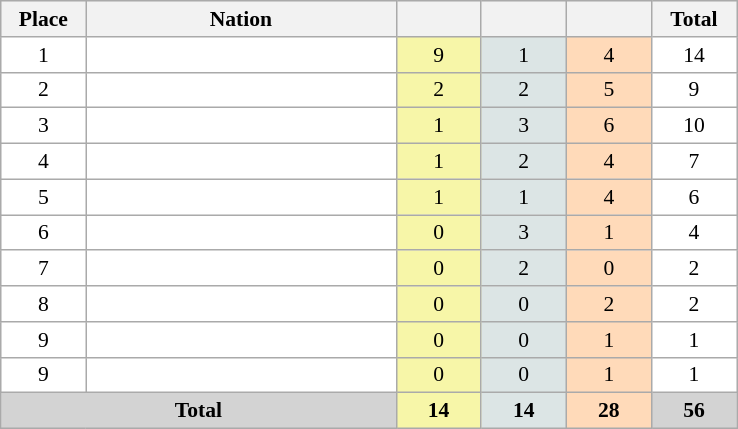<table class=wikitable style="border:1px solid #AAAAAA;font-size:90%">
<tr bgcolor="#EFEFEF">
<th width=50>Place</th>
<th width=200>Nation</th>
<th width=50></th>
<th width=50></th>
<th width=50></th>
<th width=50>Total</th>
</tr>
<tr align="center" valign="top" bgcolor="#FFFFFF">
<td>1</td>
<td align="left"></td>
<td style="background:#F7F6A8;">9</td>
<td style="background:#DCE5E5;">1</td>
<td style="background:#FFDAB9;">4</td>
<td>14</td>
</tr>
<tr align="center" valign="top" bgcolor="#FFFFFF">
<td>2</td>
<td align="left"></td>
<td style="background:#F7F6A8;">2</td>
<td style="background:#DCE5E5;">2</td>
<td style="background:#FFDAB9;">5</td>
<td>9</td>
</tr>
<tr align="center" valign="top" bgcolor="#FFFFFF">
<td>3</td>
<td align="left"></td>
<td style="background:#F7F6A8;">1</td>
<td style="background:#DCE5E5;">3</td>
<td style="background:#FFDAB9;">6</td>
<td>10</td>
</tr>
<tr align="center" valign="top" bgcolor="#FFFFFF">
<td>4</td>
<td align="left"></td>
<td style="background:#F7F6A8;">1</td>
<td style="background:#DCE5E5;">2</td>
<td style="background:#FFDAB9;">4</td>
<td>7</td>
</tr>
<tr align="center" valign="top" bgcolor="#FFFFFF">
<td>5</td>
<td align="left"></td>
<td style="background:#F7F6A8;">1</td>
<td style="background:#DCE5E5;">1</td>
<td style="background:#FFDAB9;">4</td>
<td>6</td>
</tr>
<tr align="center" valign="top" bgcolor="#FFFFFF">
<td>6</td>
<td align="left"></td>
<td style="background:#F7F6A8;">0</td>
<td style="background:#DCE5E5;">3</td>
<td style="background:#FFDAB9;">1</td>
<td>4</td>
</tr>
<tr align="center" valign="top" bgcolor="#FFFFFF">
<td>7</td>
<td align="left"></td>
<td style="background:#F7F6A8;">0</td>
<td style="background:#DCE5E5;">2</td>
<td style="background:#FFDAB9;">0</td>
<td>2</td>
</tr>
<tr align="center" valign="top" bgcolor="#FFFFFF">
<td>8</td>
<td align="left"></td>
<td style="background:#F7F6A8;">0</td>
<td style="background:#DCE5E5;">0</td>
<td style="background:#FFDAB9;">2</td>
<td>2</td>
</tr>
<tr align="center" valign="top" bgcolor="#FFFFFF">
<td>9</td>
<td align="left"></td>
<td style="background:#F7F6A8;">0</td>
<td style="background:#DCE5E5;">0</td>
<td style="background:#FFDAB9;">1</td>
<td>1</td>
</tr>
<tr align="center" valign="top" bgcolor="#FFFFFF">
<td>9</td>
<td align="left"></td>
<td style="background:#F7F6A8;">0</td>
<td style="background:#DCE5E5;">0</td>
<td style="background:#FFDAB9;">1</td>
<td>1</td>
</tr>
<tr align="center">
<td colspan="2" bgcolor=D3D3D3><strong>Total</strong></td>
<td style="background:#F7F6A8;"><strong>14</strong></td>
<td style="background:#DCE5E5;"><strong>14</strong></td>
<td style="background:#FFDAB9;"><strong>28</strong></td>
<td bgcolor=D3D3D3><strong>56</strong></td>
</tr>
</table>
